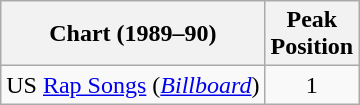<table class="wikitable">
<tr>
<th align="left">Chart (1989–90)</th>
<th align="left">Peak<br>Position</th>
</tr>
<tr>
<td align="left">US <a href='#'>Rap Songs</a> (<a href='#'><em>Billboard</em></a>)</td>
<td align="center">1</td>
</tr>
</table>
